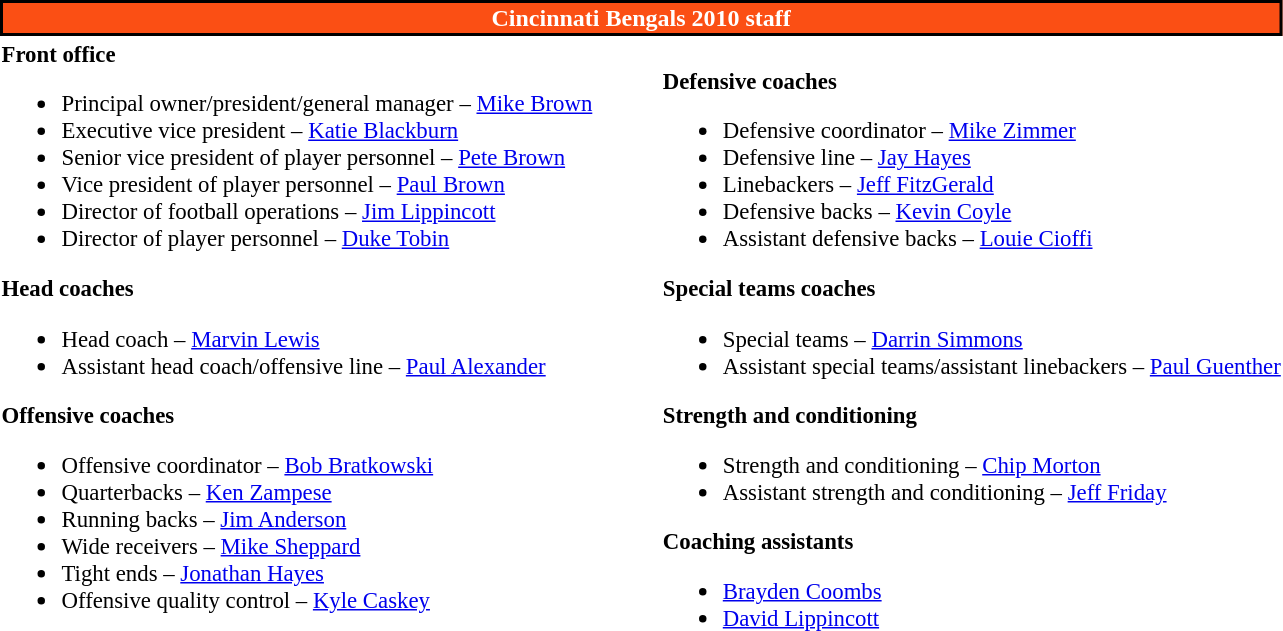<table class="toccolours" style="text-align: left;">
<tr>
<th colspan="7" style="background:#FB4F14; color:white; text-align: center; border:2px solid black;"><strong>Cincinnati Bengals 2010 staff</strong></th>
</tr>
<tr>
<td style="font-size:95%; vertical-align:top;"><strong>Front office</strong><br><ul><li>Principal owner/president/general manager – <a href='#'>Mike Brown</a></li><li>Executive vice president – <a href='#'>Katie Blackburn</a></li><li>Senior vice president of player personnel – <a href='#'>Pete Brown</a></li><li>Vice president of player personnel – <a href='#'>Paul Brown</a></li><li>Director of football operations – <a href='#'>Jim Lippincott</a></li><li>Director of player personnel – <a href='#'>Duke Tobin</a></li></ul><strong>Head coaches</strong><ul><li>Head coach – <a href='#'>Marvin Lewis</a></li><li>Assistant head coach/offensive line – <a href='#'>Paul Alexander</a></li></ul><strong>Offensive coaches</strong><ul><li>Offensive coordinator – <a href='#'>Bob Bratkowski</a></li><li>Quarterbacks – <a href='#'>Ken Zampese</a></li><li>Running backs – <a href='#'>Jim Anderson</a></li><li>Wide receivers – <a href='#'>Mike Sheppard</a></li><li>Tight ends – <a href='#'>Jonathan Hayes</a></li><li>Offensive quality control – <a href='#'>Kyle Caskey</a></li></ul></td>
<td width="35"> </td>
<td valign="top"></td>
<td style="font-size:95%; vertical-align:top;"><br><strong>Defensive coaches</strong><ul><li>Defensive coordinator – <a href='#'>Mike Zimmer</a></li><li>Defensive line – <a href='#'>Jay Hayes</a></li><li>Linebackers – <a href='#'>Jeff FitzGerald</a></li><li>Defensive backs – <a href='#'>Kevin Coyle</a></li><li>Assistant defensive backs – <a href='#'>Louie Cioffi</a></li></ul><strong>Special teams coaches</strong><ul><li>Special teams – <a href='#'>Darrin Simmons</a></li><li>Assistant special teams/assistant linebackers – <a href='#'>Paul Guenther</a></li></ul><strong>Strength and conditioning</strong><ul><li>Strength and conditioning – <a href='#'>Chip Morton</a></li><li>Assistant strength and conditioning – <a href='#'>Jeff Friday</a></li></ul><strong>Coaching assistants</strong><ul><li><a href='#'>Brayden Coombs</a></li><li><a href='#'>David Lippincott</a></li></ul></td>
</tr>
</table>
